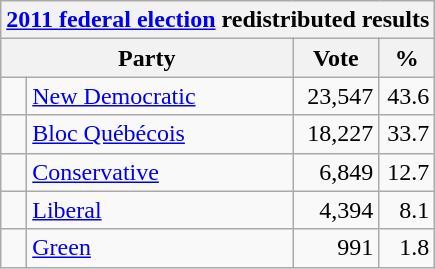<table class="wikitable">
<tr>
<th colspan="4"><a href='#'>2011 federal election</a> redistributed results</th>
</tr>
<tr>
<th bgcolor="#DDDDFF" width="130px" colspan="2">Party</th>
<th bgcolor="#DDDDFF" width="50px">Vote</th>
<th bgcolor="#DDDDFF" width="30px">%</th>
</tr>
<tr>
<td> </td>
<td><a href='#'>New Democratic</a></td>
<td align=right>23,547</td>
<td align=right>43.6</td>
</tr>
<tr>
<td> </td>
<td><a href='#'>Bloc Québécois</a></td>
<td align=right>18,227</td>
<td align=right>33.7</td>
</tr>
<tr>
<td> </td>
<td><a href='#'>Conservative</a></td>
<td align=right>6,849</td>
<td align=right>12.7</td>
</tr>
<tr>
<td> </td>
<td><a href='#'>Liberal</a></td>
<td align=right>4,394</td>
<td align=right>8.1</td>
</tr>
<tr>
<td> </td>
<td><a href='#'>Green</a></td>
<td align=right>991</td>
<td align=right>1.8</td>
</tr>
</table>
